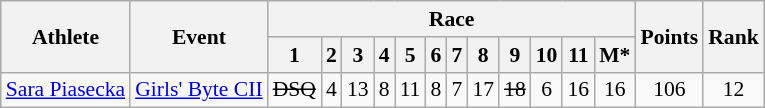<table class="wikitable" border="1" style="font-size:90%">
<tr>
<th rowspan=2>Athlete</th>
<th rowspan=2>Event</th>
<th colspan=12>Race</th>
<th rowspan=2>Points</th>
<th rowspan=2>Rank</th>
</tr>
<tr>
<th>1</th>
<th>2</th>
<th>3</th>
<th>4</th>
<th>5</th>
<th>6</th>
<th>7</th>
<th>8</th>
<th>9</th>
<th>10</th>
<th>11</th>
<th>M*</th>
</tr>
<tr>
<td><a href='#'>Sara Piasecka</a></td>
<td><a href='#'>Girls' Byte CII</a></td>
<td align=center><s>DSQ</s></td>
<td align=center>4</td>
<td align=center>13</td>
<td align=center>8</td>
<td align=center>11</td>
<td align=center>8</td>
<td align=center>7</td>
<td align=center>17</td>
<td align=center><s>18</s></td>
<td align=center>6</td>
<td align=center>16</td>
<td align=center>16</td>
<td align=center>106</td>
<td align=center>12</td>
</tr>
</table>
